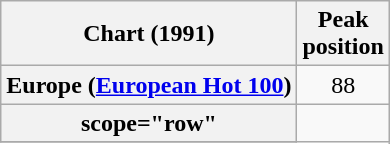<table class="wikitable sortable plainrowheaders">
<tr>
<th>Chart (1991)</th>
<th>Peak<br>position</th>
</tr>
<tr>
<th scope="row">Europe (<a href='#'>European Hot 100</a>)</th>
<td align="center">88</td>
</tr>
<tr>
<th>scope="row"</th>
</tr>
<tr>
</tr>
</table>
